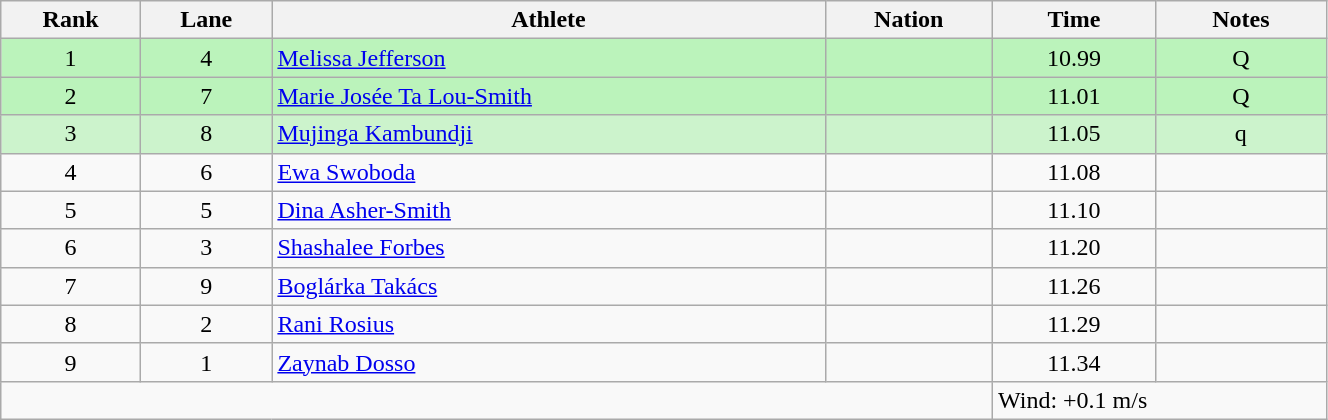<table class="wikitable sortable" style="text-align:center;width: 70%;">
<tr>
<th>Rank</th>
<th>Lane</th>
<th>Athlete</th>
<th>Nation</th>
<th>Time</th>
<th>Notes</th>
</tr>
<tr bgcolor=bbf3bb>
<td>1</td>
<td>4</td>
<td align=left><a href='#'>Melissa Jefferson</a></td>
<td align=left></td>
<td>10.99</td>
<td>Q</td>
</tr>
<tr bgcolor=bbf3bb>
<td>2</td>
<td>7</td>
<td align=left><a href='#'>Marie Josée Ta Lou-Smith</a></td>
<td align=left></td>
<td>11.01</td>
<td>Q</td>
</tr>
<tr bgcolor="ccf3cc">
<td>3</td>
<td>8</td>
<td align=left><a href='#'>Mujinga Kambundji</a></td>
<td align=left></td>
<td>11.05</td>
<td>q</td>
</tr>
<tr>
<td>4</td>
<td>6</td>
<td align=left><a href='#'>Ewa Swoboda</a></td>
<td align=left></td>
<td>11.08</td>
<td></td>
</tr>
<tr>
<td>5</td>
<td>5</td>
<td align=left><a href='#'>Dina Asher-Smith</a></td>
<td align=left></td>
<td>11.10</td>
<td></td>
</tr>
<tr>
<td>6</td>
<td>3</td>
<td align=left><a href='#'>Shashalee Forbes</a></td>
<td align=left></td>
<td>11.20</td>
<td></td>
</tr>
<tr>
<td>7</td>
<td>9</td>
<td align=left><a href='#'>Boglárka Takács</a></td>
<td align=left></td>
<td>11.26</td>
<td></td>
</tr>
<tr>
<td>8</td>
<td>2</td>
<td align=left><a href='#'>Rani Rosius</a></td>
<td align=left></td>
<td>11.29</td>
<td></td>
</tr>
<tr>
<td>9</td>
<td>1</td>
<td align=left><a href='#'>Zaynab Dosso</a></td>
<td align=left></td>
<td>11.34</td>
<td></td>
</tr>
<tr class="sortbottom">
<td colspan="4"></td>
<td colspan="2" style="text-align:left;">Wind: +0.1 m/s</td>
</tr>
</table>
